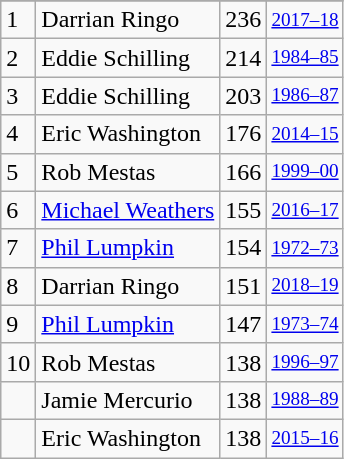<table class="wikitable">
<tr>
</tr>
<tr>
<td>1</td>
<td>Darrian Ringo</td>
<td>236</td>
<td style="font-size:80%;"><a href='#'>2017–18</a></td>
</tr>
<tr>
<td>2</td>
<td>Eddie Schilling</td>
<td>214</td>
<td style="font-size:80%;"><a href='#'>1984–85</a></td>
</tr>
<tr>
<td>3</td>
<td>Eddie Schilling</td>
<td>203</td>
<td style="font-size:80%;"><a href='#'>1986–87</a></td>
</tr>
<tr>
<td>4</td>
<td>Eric Washington</td>
<td>176</td>
<td style="font-size:80%;"><a href='#'>2014–15</a></td>
</tr>
<tr>
<td>5</td>
<td>Rob Mestas</td>
<td>166</td>
<td style="font-size:80%;"><a href='#'>1999–00</a></td>
</tr>
<tr>
<td>6</td>
<td><a href='#'>Michael Weathers</a></td>
<td>155</td>
<td style="font-size:80%;"><a href='#'>2016–17</a></td>
</tr>
<tr>
<td>7</td>
<td><a href='#'>Phil Lumpkin</a></td>
<td>154</td>
<td style="font-size:80%;"><a href='#'>1972–73</a></td>
</tr>
<tr>
<td>8</td>
<td>Darrian Ringo</td>
<td>151</td>
<td style="font-size:80%;"><a href='#'>2018–19</a></td>
</tr>
<tr>
<td>9</td>
<td><a href='#'>Phil Lumpkin</a></td>
<td>147</td>
<td style="font-size:80%;"><a href='#'>1973–74</a></td>
</tr>
<tr>
<td>10</td>
<td>Rob Mestas</td>
<td>138</td>
<td style="font-size:80%;"><a href='#'>1996–97</a></td>
</tr>
<tr>
<td></td>
<td>Jamie Mercurio</td>
<td>138</td>
<td style="font-size:80%;"><a href='#'>1988–89</a></td>
</tr>
<tr>
<td></td>
<td>Eric Washington</td>
<td>138</td>
<td style="font-size:80%;"><a href='#'>2015–16</a></td>
</tr>
</table>
